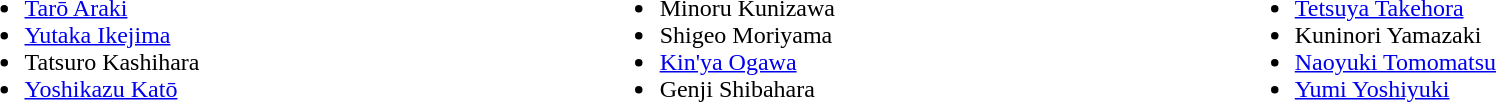<table>
<tr>
<td valign="top" width=33%><br><ul><li><a href='#'>Tarō Araki</a></li><li><a href='#'>Yutaka Ikejima</a></li><li>Tatsuro Kashihara</li><li><a href='#'>Yoshikazu Katō</a></li></ul></td>
<td valign="top" width=22></td>
<td valign="top" width=33%><br><ul><li>Minoru Kunizawa</li><li>Shigeo Moriyama</li><li><a href='#'>Kin'ya Ogawa</a></li><li>Genji Shibahara</li></ul></td>
<td valign="top" width=22></td>
<td valign="top" width=33%><br><ul><li><a href='#'>Tetsuya Takehora</a></li><li>Kuninori Yamazaki</li><li><a href='#'>Naoyuki Tomomatsu</a></li><li><a href='#'>Yumi Yoshiyuki</a></li></ul></td>
</tr>
</table>
